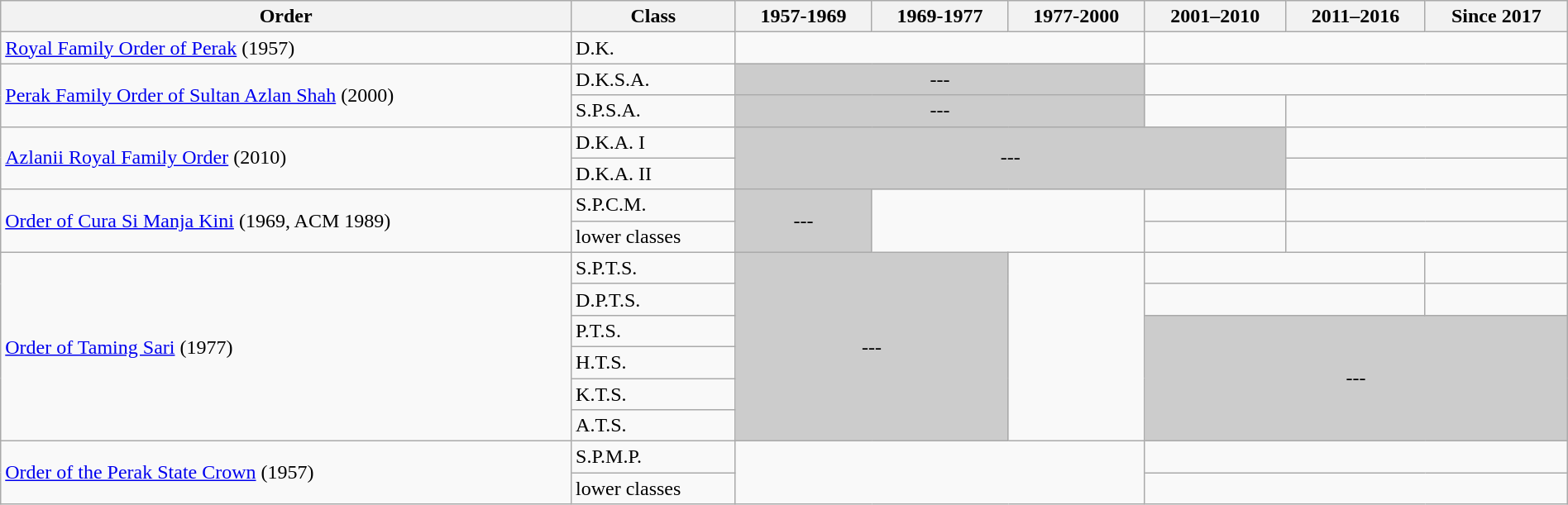<table class="wikitable" width=100%>
<tr>
<th>Order</th>
<th>Class</th>
<th>1957-1969</th>
<th>1969-1977</th>
<th>1977-2000</th>
<th>2001–2010</th>
<th>2011–2016</th>
<th>Since 2017</th>
</tr>
<tr>
<td><a href='#'>Royal Family Order of Perak</a> (1957)</td>
<td>D.K.</td>
<td colspan=3 align=center></td>
<td colspan=3 align=center></td>
</tr>
<tr>
<td rowspan=2><a href='#'>Perak Family Order of Sultan Azlan Shah</a> (2000)</td>
<td>D.K.S.A.</td>
<td colspan=3 style="background-color:#cccccc" align=center>---</td>
<td colspan=3 align=center></td>
</tr>
<tr>
<td>S.P.S.A.</td>
<td colspan=3 style="background-color:#cccccc" align=center>---</td>
<td align=center></td>
<td colspan=2 align=center></td>
</tr>
<tr>
<td rowspan=2><a href='#'>Azlanii Royal Family Order</a> (2010)</td>
<td>D.K.A. I </td>
<td rowspan=2 colspan=4 style="background-color:#cccccc" align=center>---</td>
<td colspan=2 align=center></td>
</tr>
<tr>
<td>D.K.A. II </td>
<td colspan=2 align=center></td>
</tr>
<tr>
<td rowspan=2><a href='#'>Order of Cura Si Manja Kini</a> (1969, ACM 1989)  </td>
<td>S.P.C.M.</td>
<td rowspan=2 style="background-color:#cccccc" align=center>---</td>
<td colspan=2 rowspan=2 align=center></td>
<td align=center></td>
<td colspan=2 align=center></td>
</tr>
<tr>
<td>lower classes</td>
<td align=center></td>
<td colspan=2 align=center></td>
</tr>
<tr>
<td rowspan=6><a href='#'>Order of Taming Sari</a> (1977) </td>
<td>S.P.T.S.</td>
<td colspan=2 rowspan=6 style="background-color:#cccccc" align=center>---</td>
<td rowspan=6 align=center></td>
<td colspan=2 align=center></td>
<td align=center></td>
</tr>
<tr>
<td>D.P.T.S.</td>
<td colspan=2 align=center></td>
<td align=center></td>
</tr>
<tr>
<td>P.T.S.</td>
<td colspan=3 rowspan=4 style="background-color:#cccccc" align=center>---</td>
</tr>
<tr>
<td>H.T.S.</td>
</tr>
<tr>
<td>K.T.S.</td>
</tr>
<tr>
<td>A.T.S.</td>
</tr>
<tr>
<td rowspan=2><a href='#'>Order of the Perak State Crown</a> (1957) </td>
<td>S.P.M.P.</td>
<td colspan=3 rowspan=2 align=center></td>
<td colspan=3 align=center></td>
</tr>
<tr>
<td>lower classes</td>
<td colspan=3 align=center></td>
</tr>
</table>
